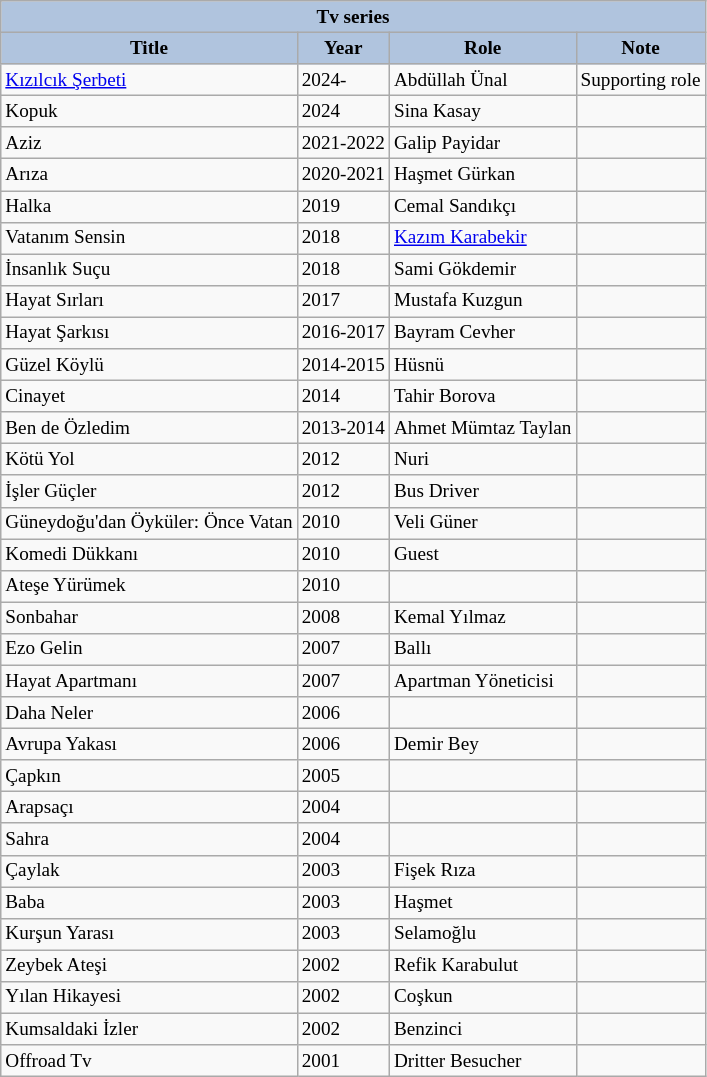<table class="wikitable" style="font-size: 80%;">
<tr>
<th colspan="4" style="background:LightSteelBlue">Tv series</th>
</tr>
<tr>
<th style="background:LightSteelBlue">Title</th>
<th style="background:LightSteelBlue">Year</th>
<th style="background:LightSteelBlue">Role</th>
<th style="background:LightSteelBlue">Note</th>
</tr>
<tr>
<td><a href='#'>Kızılcık Şerbeti</a></td>
<td>2024-</td>
<td>Abdüllah Ünal</td>
<td>Supporting role</td>
</tr>
<tr>
<td>Kopuk</td>
<td>2024</td>
<td>Sina Kasay</td>
<td></td>
</tr>
<tr>
<td>Aziz</td>
<td>2021-2022</td>
<td>Galip Payidar</td>
<td></td>
</tr>
<tr>
<td>Arıza</td>
<td>2020-2021</td>
<td>Haşmet Gürkan</td>
<td></td>
</tr>
<tr>
<td>Halka</td>
<td>2019</td>
<td>Cemal Sandıkçı</td>
<td></td>
</tr>
<tr>
<td>Vatanım Sensin</td>
<td>2018</td>
<td><a href='#'>Kazım Karabekir</a></td>
<td></td>
</tr>
<tr>
<td>İnsanlık Suçu</td>
<td>2018</td>
<td>Sami Gökdemir</td>
<td></td>
</tr>
<tr>
<td>Hayat Sırları</td>
<td>2017</td>
<td>Mustafa Kuzgun</td>
<td></td>
</tr>
<tr>
<td>Hayat Şarkısı</td>
<td>2016-2017</td>
<td>Bayram Cevher</td>
<td></td>
</tr>
<tr>
<td>Güzel Köylü</td>
<td>2014-2015</td>
<td>Hüsnü</td>
<td></td>
</tr>
<tr>
<td>Cinayet</td>
<td>2014</td>
<td>Tahir Borova</td>
<td></td>
</tr>
<tr>
<td>Ben de Özledim</td>
<td>2013-2014</td>
<td>Ahmet Mümtaz Taylan</td>
<td></td>
</tr>
<tr>
<td>Kötü Yol</td>
<td>2012</td>
<td>Nuri</td>
<td></td>
</tr>
<tr>
<td>İşler Güçler</td>
<td>2012</td>
<td>Bus Driver</td>
<td></td>
</tr>
<tr>
<td>Güneydoğu'dan Öyküler: Önce Vatan</td>
<td>2010</td>
<td>Veli Güner</td>
<td></td>
</tr>
<tr>
<td>Komedi Dükkanı</td>
<td>2010</td>
<td>Guest</td>
<td></td>
</tr>
<tr>
<td>Ateşe Yürümek</td>
<td>2010</td>
<td></td>
<td></td>
</tr>
<tr>
<td>Sonbahar</td>
<td>2008</td>
<td>Kemal Yılmaz</td>
<td></td>
</tr>
<tr>
<td>Ezo Gelin</td>
<td>2007</td>
<td>Ballı</td>
<td></td>
</tr>
<tr>
<td>Hayat Apartmanı</td>
<td>2007</td>
<td>Apartman Yöneticisi</td>
<td></td>
</tr>
<tr>
<td>Daha Neler</td>
<td>2006</td>
<td></td>
<td></td>
</tr>
<tr>
<td>Avrupa Yakası</td>
<td>2006</td>
<td>Demir Bey</td>
<td></td>
</tr>
<tr>
<td>Çapkın</td>
<td>2005</td>
<td></td>
<td></td>
</tr>
<tr>
<td>Arapsaçı</td>
<td>2004</td>
<td></td>
<td></td>
</tr>
<tr>
<td>Sahra</td>
<td>2004</td>
<td></td>
<td></td>
</tr>
<tr>
<td>Çaylak</td>
<td>2003</td>
<td>Fişek Rıza</td>
<td></td>
</tr>
<tr>
<td>Baba</td>
<td>2003</td>
<td>Haşmet</td>
<td></td>
</tr>
<tr>
<td>Kurşun Yarası</td>
<td>2003</td>
<td>Selamoğlu</td>
<td></td>
</tr>
<tr>
<td>Zeybek Ateşi</td>
<td>2002</td>
<td>Refik Karabulut</td>
<td></td>
</tr>
<tr>
<td>Yılan Hikayesi</td>
<td>2002</td>
<td>Coşkun</td>
<td></td>
</tr>
<tr>
<td>Kumsaldaki İzler</td>
<td>2002</td>
<td>Benzinci</td>
<td></td>
</tr>
<tr>
<td>Offroad Tv</td>
<td>2001</td>
<td>Dritter Besucher</td>
<td></td>
</tr>
</table>
